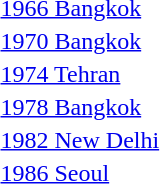<table>
<tr>
<td><a href='#'>1966 Bangkok</a></td>
<td></td>
<td></td>
<td></td>
</tr>
<tr>
<td><a href='#'>1970 Bangkok</a></td>
<td></td>
<td></td>
<td></td>
</tr>
<tr>
<td><a href='#'>1974 Tehran</a></td>
<td></td>
<td></td>
<td></td>
</tr>
<tr>
<td><a href='#'>1978 Bangkok</a></td>
<td></td>
<td></td>
<td></td>
</tr>
<tr>
<td><a href='#'>1982 New Delhi</a></td>
<td></td>
<td></td>
<td></td>
</tr>
<tr>
<td><a href='#'>1986 Seoul</a></td>
<td></td>
<td></td>
<td></td>
</tr>
</table>
